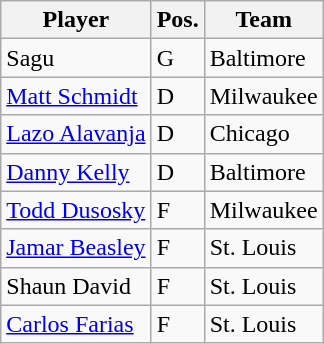<table class="wikitable">
<tr>
<th>Player</th>
<th>Pos.</th>
<th>Team</th>
</tr>
<tr>
<td>Sagu</td>
<td>G</td>
<td>Baltimore</td>
</tr>
<tr>
<td><a href='#'>Matt Schmidt</a></td>
<td>D</td>
<td>Milwaukee</td>
</tr>
<tr>
<td><a href='#'>Lazo Alavanja</a></td>
<td>D</td>
<td>Chicago</td>
</tr>
<tr>
<td><a href='#'>Danny Kelly</a></td>
<td>D</td>
<td>Baltimore</td>
</tr>
<tr>
<td><a href='#'>Todd Dusosky</a></td>
<td>F</td>
<td>Milwaukee</td>
</tr>
<tr>
<td><a href='#'>Jamar Beasley</a></td>
<td>F</td>
<td>St. Louis</td>
</tr>
<tr>
<td>Shaun David</td>
<td>F</td>
<td>St. Louis</td>
</tr>
<tr>
<td><a href='#'>Carlos Farias</a></td>
<td>F</td>
<td>St. Louis</td>
</tr>
</table>
